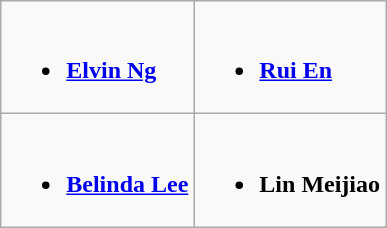<table class=wikitable>
<tr>
<td valign="top" width="50%"><br><ul><li><strong><a href='#'>Elvin Ng</a></strong></li></ul></td>
<td valign="top" width="50%"><br><ul><li><strong> <a href='#'>Rui En</a> </strong></li></ul></td>
</tr>
<tr>
<td valign="top" width="50%"><br><ul><li><strong><a href='#'>Belinda Lee</a></strong></li></ul></td>
<td valign="top" width="50%"><br><ul><li><strong>Lin Meijiao</strong></li></ul></td>
</tr>
</table>
